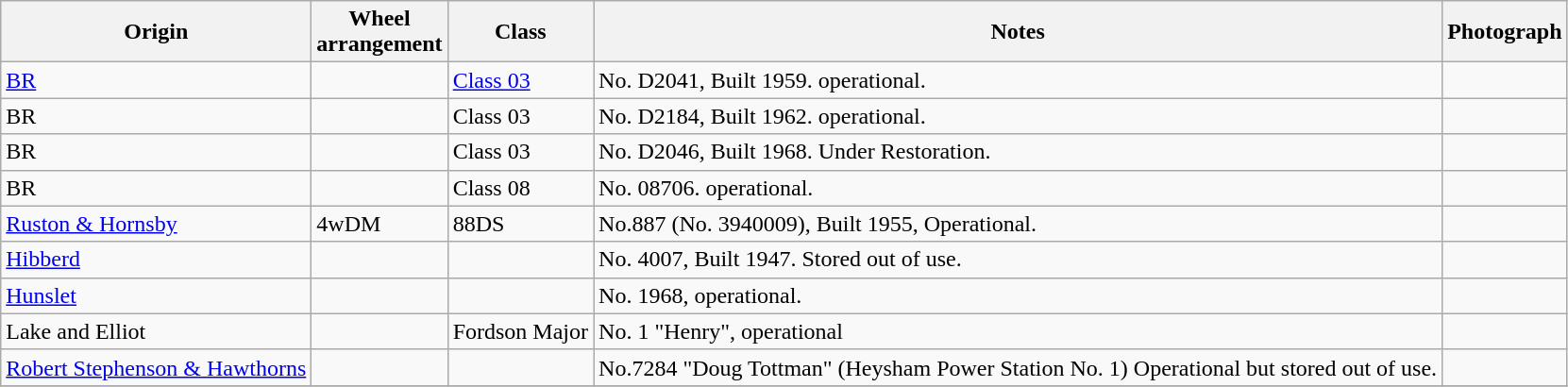<table class="wikitable">
<tr>
<th>Origin</th>
<th>Wheel<br>arrangement</th>
<th>Class</th>
<th>Notes</th>
<th>Photograph</th>
</tr>
<tr>
<td><a href='#'>BR</a></td>
<td></td>
<td><a href='#'>Class 03</a></td>
<td>No. D2041, Built 1959. operational.</td>
<td></td>
</tr>
<tr>
<td>BR</td>
<td></td>
<td>Class 03</td>
<td>No. D2184, Built 1962. operational.</td>
<td></td>
</tr>
<tr>
<td>BR</td>
<td></td>
<td>Class 03</td>
<td>No. D2046, Built 1968. Under Restoration.</td>
<td></td>
</tr>
<tr>
<td>BR</td>
<td></td>
<td>Class 08</td>
<td>No. 08706. operational.</td>
<td></td>
</tr>
<tr>
<td><a href='#'>Ruston & Hornsby</a></td>
<td>4wDM</td>
<td>88DS</td>
<td>No.887 (No. 3940009), Built 1955, Operational.</td>
<td></td>
</tr>
<tr>
<td><a href='#'>Hibberd</a></td>
<td></td>
<td></td>
<td>No. 4007, Built 1947. Stored out of use.</td>
<td></td>
</tr>
<tr>
<td><a href='#'>Hunslet</a></td>
<td></td>
<td></td>
<td>No. 1968, operational.</td>
<td></td>
</tr>
<tr>
<td>Lake and Elliot</td>
<td></td>
<td>Fordson Major</td>
<td>No. 1 "Henry", operational</td>
<td></td>
</tr>
<tr>
<td><a href='#'>Robert Stephenson & Hawthorns</a></td>
<td></td>
<td></td>
<td>No.7284 "Doug Tottman" (Heysham Power Station No. 1) Operational but stored out of use.</td>
<td></td>
</tr>
<tr>
</tr>
</table>
